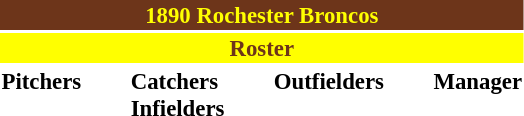<table class="toccolours" style="font-size: 95%;">
<tr>
<th colspan="10" style="background-color: #6D351A; color: yellow; text-align: center;">1890 Rochester Broncos</th>
</tr>
<tr>
<td colspan="10" style="background-color: yellow; color: #6D351A; text-align: center;"><strong>Roster</strong></td>
</tr>
<tr>
<td valign="top"><strong>Pitchers</strong><br>




</td>
<td width="25px"></td>
<td valign="top"><strong>Catchers</strong><br>

<strong>Infielders</strong>






</td>
<td width="25px"></td>
<td valign="top"><strong>Outfielders</strong><br>



</td>
<td width="25px"></td>
<td valign="top"><strong>Manager</strong><br></td>
</tr>
</table>
